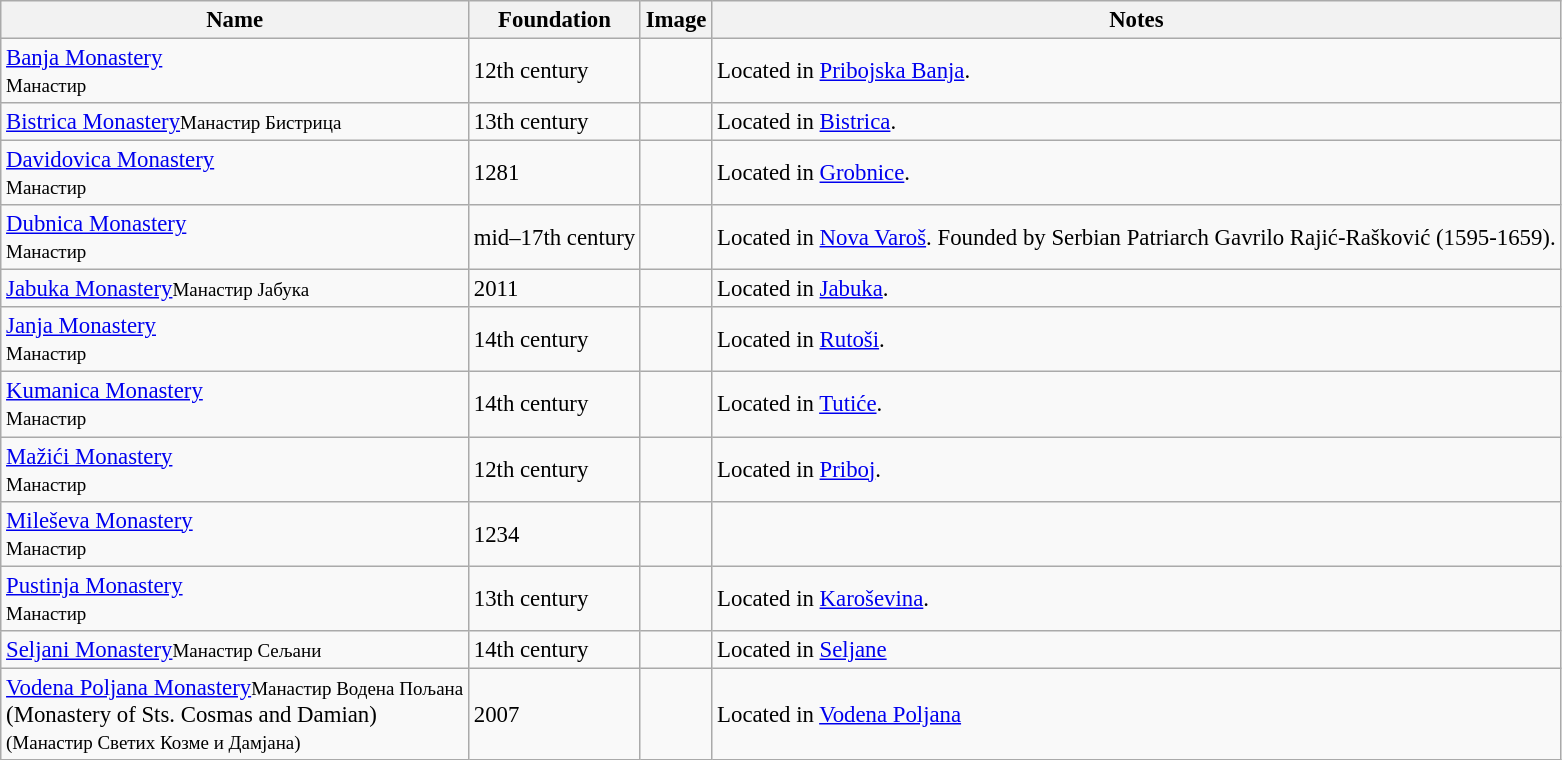<table class="wikitable" style="font-size:95%;">
<tr>
<th>Name</th>
<th>Foundation</th>
<th>Image</th>
<th>Notes</th>
</tr>
<tr>
<td><a href='#'>Banja Monastery</a><br><small>Манастир</small> </td>
<td>12th century</td>
<td></td>
<td>Located in <a href='#'>Pribojska Banja</a>.</td>
</tr>
<tr>
<td><a href='#'>Bistrica Monastery</a><small>Манастир Бистрица</small></td>
<td>13th century</td>
<td></td>
<td>Located in <a href='#'>Bistrica</a>.</td>
</tr>
<tr>
<td><a href='#'>Davidovica Monastery</a><br><small>Манастир</small> </td>
<td>1281</td>
<td></td>
<td>Located in <a href='#'>Grobnice</a>.</td>
</tr>
<tr>
<td><a href='#'>Dubnica Monastery</a><br><small>Манастир</small> </td>
<td>mid–17th century</td>
<td></td>
<td>Located in <a href='#'>Nova Varoš</a>. Founded by Serbian Patriarch Gavrilo Rajić-Rašković (1595-1659).</td>
</tr>
<tr>
<td><a href='#'>Jabuka Monastery</a><small>Манастир Јабука</small></td>
<td>2011</td>
<td></td>
<td>Located in <a href='#'>Jabuka</a>.</td>
</tr>
<tr>
<td><a href='#'>Janja Monastery</a><br><small>Манастир</small> </td>
<td>14th century</td>
<td></td>
<td>Located in <a href='#'>Rutoši</a>.</td>
</tr>
<tr>
<td><a href='#'>Kumanica Monastery</a><br><small>Манастир</small> </td>
<td>14th century</td>
<td></td>
<td>Located in <a href='#'>Tutiće</a>.</td>
</tr>
<tr>
<td><a href='#'>Mažići Monastery</a><br><small>Манастир</small> </td>
<td>12th century</td>
<td></td>
<td>Located in <a href='#'>Priboj</a>.</td>
</tr>
<tr>
<td><a href='#'>Mileševa Monastery</a><br><small>Манастир</small> </td>
<td>1234</td>
<td></td>
<td></td>
</tr>
<tr>
<td><a href='#'>Pustinja Monastery</a><br><small>Манастир</small> </td>
<td>13th century</td>
<td></td>
<td>Located in <a href='#'>Karoševina</a>.</td>
</tr>
<tr>
<td><a href='#'>Seljani Monastery</a><small>Манастир Сељани</small></td>
<td>14th century</td>
<td></td>
<td>Located in <a href='#'>Seljane</a></td>
</tr>
<tr>
<td><a href='#'>Vodena Poljana Monastery</a><small>Манастир Водена Пољана</small><br>(Monastery of Sts. Cosmas and Damian)<br><small>(Манастир Светих Козме и Дамјана)</small></td>
<td>2007</td>
<td></td>
<td>Located in <a href='#'>Vodena Poljana</a></td>
</tr>
</table>
